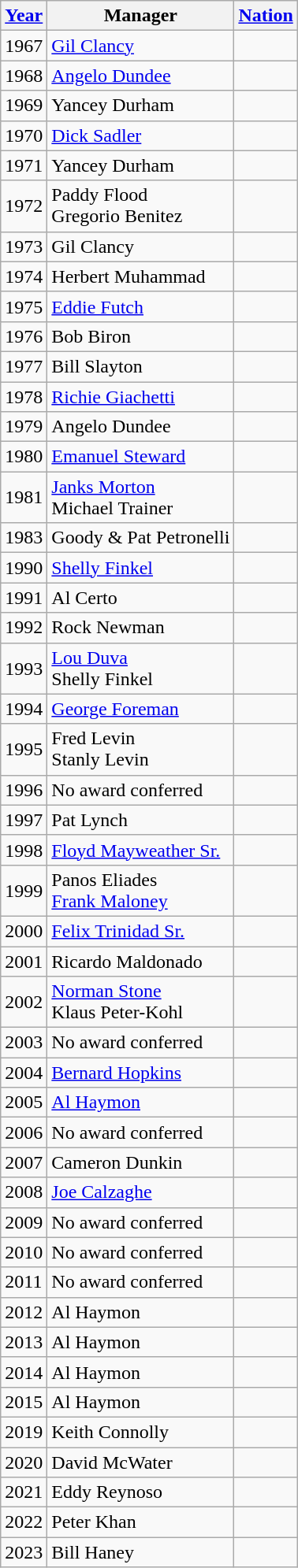<table class="wikitable">
<tr style="white-space: nowrap;">
<th><a href='#'>Year</a></th>
<th>Manager</th>
<th><a href='#'>Nation</a></th>
</tr>
<tr>
<td>1967</td>
<td><a href='#'>Gil Clancy</a></td>
<td></td>
</tr>
<tr>
<td>1968</td>
<td><a href='#'>Angelo Dundee</a></td>
<td></td>
</tr>
<tr>
<td>1969</td>
<td>Yancey Durham</td>
<td></td>
</tr>
<tr>
<td>1970</td>
<td><a href='#'>Dick Sadler</a></td>
<td></td>
</tr>
<tr>
<td>1971</td>
<td>Yancey Durham </td>
<td></td>
</tr>
<tr>
<td>1972</td>
<td>Paddy Flood<br>Gregorio Benitez</td>
<td><br></td>
</tr>
<tr>
<td>1973</td>
<td>Gil Clancy </td>
<td></td>
</tr>
<tr>
<td>1974</td>
<td>Herbert Muhammad</td>
<td></td>
</tr>
<tr>
<td>1975</td>
<td><a href='#'>Eddie Futch</a></td>
<td></td>
</tr>
<tr>
<td>1976</td>
<td>Bob Biron</td>
<td></td>
</tr>
<tr>
<td>1977</td>
<td>Bill Slayton</td>
<td></td>
</tr>
<tr>
<td>1978</td>
<td><a href='#'>Richie Giachetti</a></td>
<td></td>
</tr>
<tr>
<td>1979</td>
<td>Angelo Dundee </td>
<td></td>
</tr>
<tr>
<td>1980</td>
<td><a href='#'>Emanuel Steward</a></td>
<td></td>
</tr>
<tr>
<td>1981</td>
<td><a href='#'>Janks Morton</a><br>Michael Trainer</td>
<td><br></td>
</tr>
<tr>
<td>1983</td>
<td>Goody & Pat Petronelli</td>
<td></td>
</tr>
<tr>
<td>1990</td>
<td><a href='#'>Shelly Finkel</a></td>
<td></td>
</tr>
<tr>
<td>1991</td>
<td>Al Certo</td>
<td></td>
</tr>
<tr>
<td>1992</td>
<td>Rock Newman</td>
<td></td>
</tr>
<tr>
<td>1993</td>
<td><a href='#'>Lou Duva</a><br>Shelly Finkel </td>
<td><br></td>
</tr>
<tr>
<td>1994</td>
<td><a href='#'>George Foreman</a></td>
<td></td>
</tr>
<tr>
<td>1995</td>
<td>Fred Levin<br>Stanly Levin</td>
<td><br></td>
</tr>
<tr>
<td>1996</td>
<td>No award conferred</td>
<td></td>
</tr>
<tr>
<td>1997</td>
<td>Pat Lynch</td>
<td></td>
</tr>
<tr>
<td>1998</td>
<td><a href='#'>Floyd Mayweather Sr.</a></td>
<td></td>
</tr>
<tr>
<td>1999</td>
<td>Panos Eliades<br><a href='#'>Frank Maloney</a></td>
<td><br></td>
</tr>
<tr>
<td>2000</td>
<td><a href='#'>Felix Trinidad Sr.</a></td>
<td></td>
</tr>
<tr>
<td>2001</td>
<td>Ricardo Maldonado</td>
<td></td>
</tr>
<tr>
<td>2002</td>
<td><a href='#'>Norman Stone</a><br>Klaus Peter-Kohl</td>
<td><br></td>
</tr>
<tr>
<td>2003</td>
<td>No award conferred</td>
<td></td>
</tr>
<tr>
<td>2004</td>
<td><a href='#'>Bernard Hopkins</a></td>
<td></td>
</tr>
<tr>
<td>2005</td>
<td><a href='#'>Al Haymon</a></td>
<td></td>
</tr>
<tr>
<td>2006</td>
<td>No award conferred</td>
<td></td>
</tr>
<tr>
<td>2007</td>
<td>Cameron Dunkin</td>
<td></td>
</tr>
<tr>
<td>2008</td>
<td><a href='#'>Joe Calzaghe</a></td>
<td></td>
</tr>
<tr>
<td>2009</td>
<td>No award conferred</td>
<td></td>
</tr>
<tr>
<td>2010</td>
<td>No award conferred</td>
<td></td>
</tr>
<tr>
<td>2011</td>
<td>No award conferred</td>
<td></td>
</tr>
<tr>
<td>2012</td>
<td>Al Haymon </td>
<td></td>
</tr>
<tr>
<td>2013</td>
<td>Al Haymon </td>
<td></td>
</tr>
<tr>
<td>2014</td>
<td>Al Haymon </td>
<td></td>
</tr>
<tr>
<td>2015</td>
<td>Al Haymon </td>
<td></td>
</tr>
<tr>
<td>2019</td>
<td>Keith Connolly</td>
<td></td>
</tr>
<tr>
<td>2020</td>
<td>David McWater</td>
<td></td>
</tr>
<tr>
<td>2021</td>
<td>Eddy Reynoso</td>
<td></td>
</tr>
<tr>
<td>2022</td>
<td>Peter Khan</td>
<td></td>
</tr>
<tr>
<td>2023</td>
<td>Bill Haney</td>
<td></td>
</tr>
</table>
